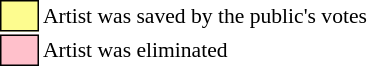<table class="toccolours"style="font-size: 90%; white-space: nowrap;">
<tr>
<td style="background:#fdfc8f; border:1px solid black;">      </td>
<td>Artist was saved by the public's votes</td>
</tr>
<tr>
<td style="background:pink; border:1px solid black;">      </td>
<td>Artist was eliminated</td>
</tr>
</table>
